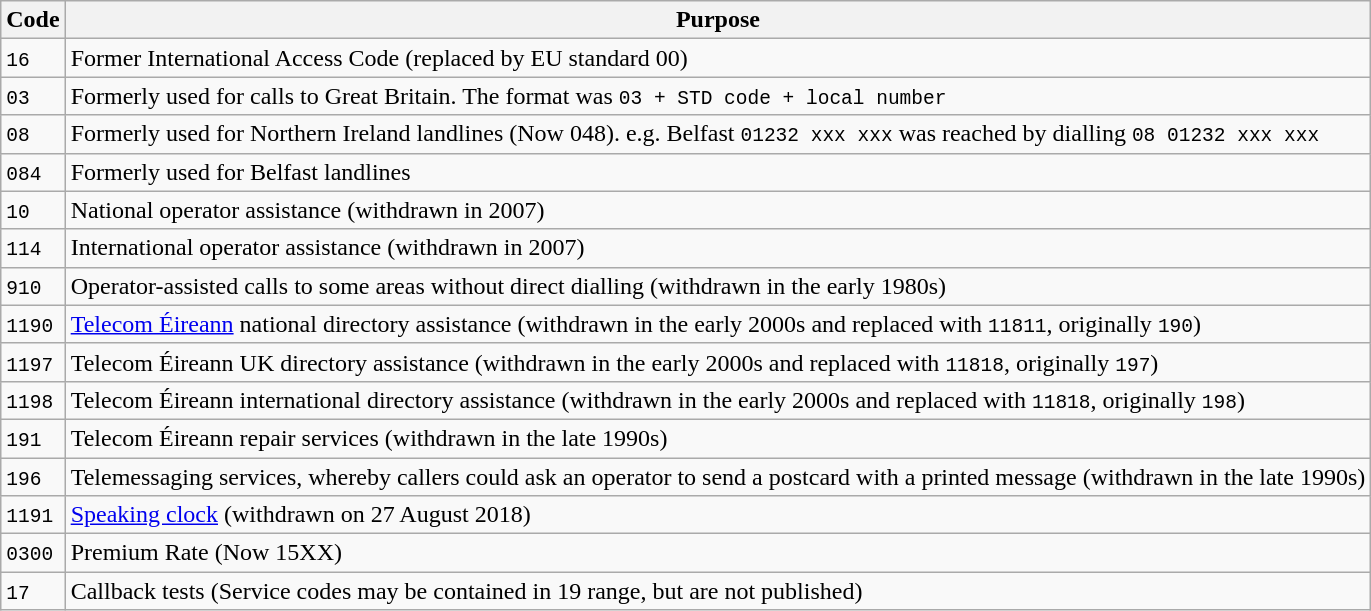<table class="wikitable">
<tr>
<th>Code</th>
<th>Purpose</th>
</tr>
<tr>
<td><code>16</code></td>
<td>Former International Access Code (replaced by EU standard 00)</td>
</tr>
<tr>
<td><code>03</code></td>
<td>Formerly used for calls to Great Britain. The format was <code>03 + STD code + local number</code></td>
</tr>
<tr>
<td><code>08</code></td>
<td>Formerly used for Northern Ireland landlines (Now 048). e.g. Belfast <code>01232 xxx xxx</code> was reached by dialling <code>08 01232 xxx xxx</code></td>
</tr>
<tr>
<td><code>084</code></td>
<td>Formerly used for Belfast landlines</td>
</tr>
<tr>
<td><code>10</code></td>
<td>National operator assistance (withdrawn in 2007)</td>
</tr>
<tr>
<td><code>114</code></td>
<td>International operator assistance (withdrawn in 2007)</td>
</tr>
<tr>
<td><code>910</code></td>
<td>Operator-assisted calls to some areas without direct dialling (withdrawn in the early 1980s)</td>
</tr>
<tr>
<td><code>1190</code></td>
<td><a href='#'>Telecom Éireann</a> national directory assistance (withdrawn in the early 2000s and replaced with <code>11811</code>, originally <code>190</code>)</td>
</tr>
<tr>
<td><code>1197</code></td>
<td>Telecom Éireann UK directory assistance (withdrawn in the early 2000s and replaced with <code>11818</code>, originally <code>197</code>)</td>
</tr>
<tr>
<td><code>1198</code></td>
<td>Telecom Éireann international directory assistance (withdrawn in the early 2000s and replaced with <code>11818</code>, originally <code>198</code>)</td>
</tr>
<tr>
<td><code>191</code></td>
<td>Telecom Éireann repair services (withdrawn in the late 1990s)</td>
</tr>
<tr>
<td><code>196</code></td>
<td>Telemessaging services, whereby callers could ask an operator to send a postcard with a printed message (withdrawn in the late 1990s)</td>
</tr>
<tr>
<td><code>1191</code></td>
<td><a href='#'>Speaking clock</a> (withdrawn on 27 August 2018)</td>
</tr>
<tr>
<td><code>0300</code></td>
<td>Premium Rate (Now 15XX)</td>
</tr>
<tr>
<td><code>17</code></td>
<td>Callback tests (Service codes may be contained in 19 range, but are not published)</td>
</tr>
</table>
